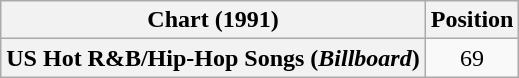<table class="wikitable plainrowheaders" style="text-align:center">
<tr>
<th scope="col">Chart (1991)</th>
<th scope="col">Position</th>
</tr>
<tr>
<th scope="row">US Hot R&B/Hip-Hop Songs (<em>Billboard</em>)</th>
<td>69</td>
</tr>
</table>
